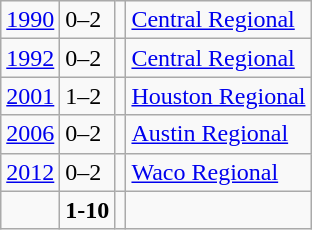<table class="wikitable">
<tr>
<td><a href='#'>1990</a></td>
<td>0–2</td>
<td></td>
<td><a href='#'>Central Regional</a></td>
</tr>
<tr>
<td><a href='#'>1992</a></td>
<td>0–2</td>
<td></td>
<td><a href='#'>Central Regional</a></td>
</tr>
<tr>
<td><a href='#'>2001</a></td>
<td>1–2</td>
<td></td>
<td><a href='#'>Houston Regional</a></td>
</tr>
<tr>
<td><a href='#'>2006</a></td>
<td>0–2</td>
<td></td>
<td><a href='#'>Austin Regional</a></td>
</tr>
<tr>
<td><a href='#'>2012</a></td>
<td>0–2</td>
<td></td>
<td><a href='#'>Waco Regional</a></td>
</tr>
<tr>
<td></td>
<td><strong>1-10</strong></td>
<td><strong></strong></td>
<td></td>
</tr>
</table>
